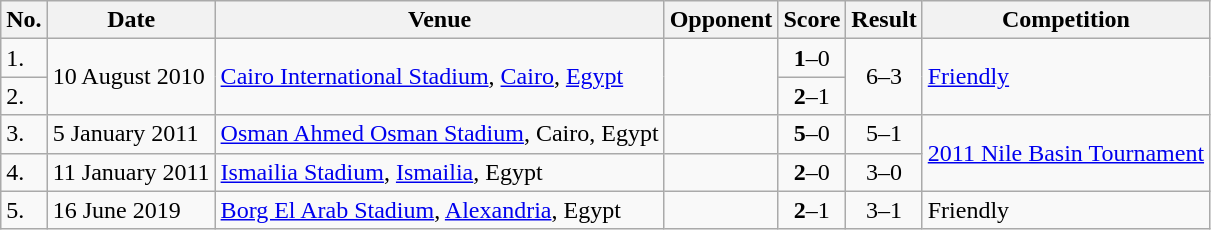<table class="wikitable" style="font-size:100%;">
<tr>
<th>No.</th>
<th>Date</th>
<th>Venue</th>
<th>Opponent</th>
<th>Score</th>
<th>Result</th>
<th>Competition</th>
</tr>
<tr>
<td>1.</td>
<td rowspan="2">10 August 2010</td>
<td rowspan="2"><a href='#'>Cairo International Stadium</a>, <a href='#'>Cairo</a>, <a href='#'>Egypt</a></td>
<td rowspan="2"></td>
<td align=center><strong>1</strong>–0</td>
<td rowspan="2" style="text-align:center">6–3</td>
<td rowspan="2"><a href='#'>Friendly</a></td>
</tr>
<tr>
<td>2.</td>
<td align=center><strong>2</strong>–1</td>
</tr>
<tr>
<td>3.</td>
<td>5 January 2011</td>
<td><a href='#'>Osman Ahmed Osman Stadium</a>, Cairo, Egypt</td>
<td></td>
<td align=center><strong>5</strong>–0</td>
<td align=center>5–1</td>
<td rowspan=2><a href='#'>2011 Nile Basin Tournament</a></td>
</tr>
<tr>
<td>4.</td>
<td>11 January 2011</td>
<td><a href='#'>Ismailia Stadium</a>, <a href='#'>Ismailia</a>, Egypt</td>
<td></td>
<td align=center><strong>2</strong>–0</td>
<td align=center>3–0</td>
</tr>
<tr>
<td>5.</td>
<td>16 June 2019</td>
<td><a href='#'>Borg El Arab Stadium</a>, <a href='#'>Alexandria</a>, Egypt</td>
<td></td>
<td align=center><strong>2</strong>–1</td>
<td align=center>3–1</td>
<td>Friendly</td>
</tr>
</table>
